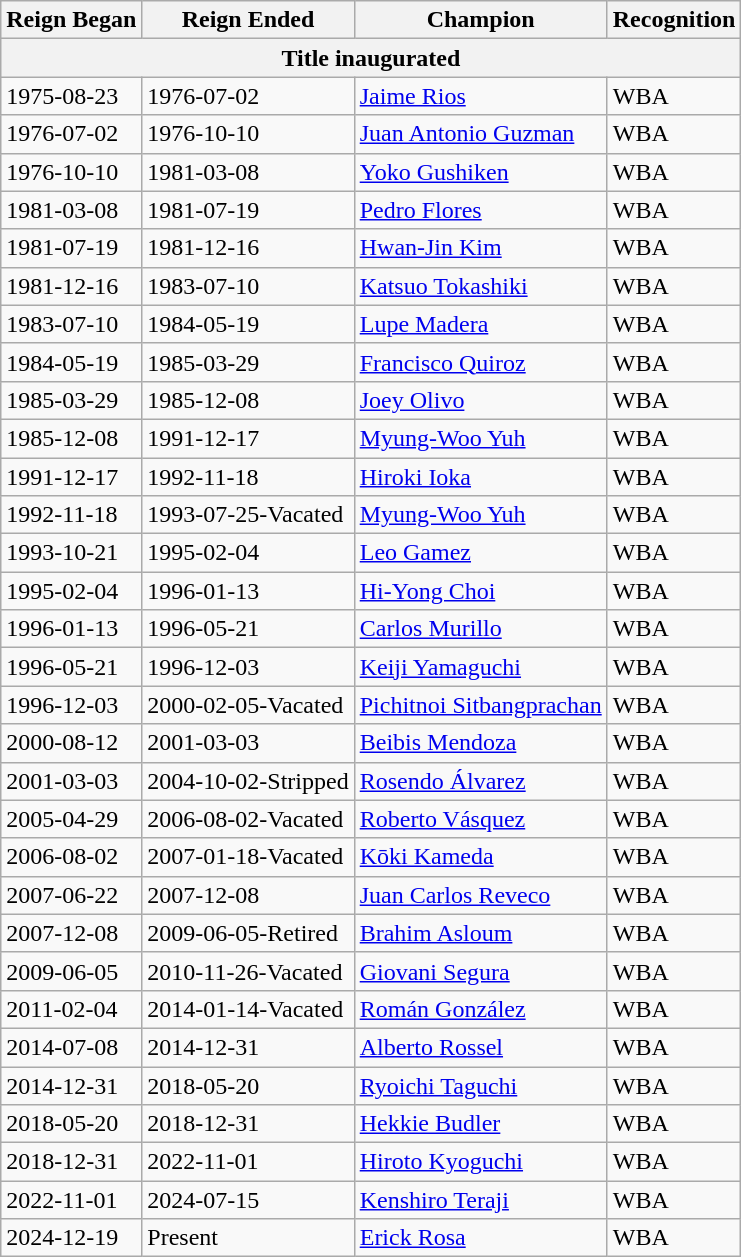<table class="wikitable">
<tr>
<th>Reign Began</th>
<th>Reign Ended</th>
<th>Champion</th>
<th>Recognition</th>
</tr>
<tr>
<th colspan="4">Title inaugurated</th>
</tr>
<tr>
<td>1975-08-23</td>
<td>1976-07-02</td>
<td> <a href='#'>Jaime Rios</a></td>
<td>WBA</td>
</tr>
<tr>
<td>1976-07-02</td>
<td>1976-10-10</td>
<td> <a href='#'>Juan Antonio Guzman</a></td>
<td>WBA</td>
</tr>
<tr>
<td>1976-10-10</td>
<td>1981-03-08</td>
<td> <a href='#'>Yoko Gushiken</a></td>
<td>WBA</td>
</tr>
<tr>
<td>1981-03-08</td>
<td>1981-07-19</td>
<td> <a href='#'>Pedro Flores</a></td>
<td>WBA</td>
</tr>
<tr>
<td>1981-07-19</td>
<td>1981-12-16</td>
<td> <a href='#'>Hwan-Jin Kim</a></td>
<td>WBA</td>
</tr>
<tr>
<td>1981-12-16</td>
<td>1983-07-10</td>
<td> <a href='#'>Katsuo Tokashiki</a></td>
<td>WBA</td>
</tr>
<tr>
<td>1983-07-10</td>
<td>1984-05-19</td>
<td> <a href='#'>Lupe Madera</a></td>
<td>WBA</td>
</tr>
<tr>
<td>1984-05-19</td>
<td>1985-03-29</td>
<td> <a href='#'>Francisco Quiroz</a></td>
<td>WBA</td>
</tr>
<tr>
<td>1985-03-29</td>
<td>1985-12-08</td>
<td> <a href='#'>Joey Olivo</a></td>
<td>WBA</td>
</tr>
<tr>
<td>1985-12-08</td>
<td>1991-12-17</td>
<td> <a href='#'>Myung-Woo Yuh</a></td>
<td>WBA</td>
</tr>
<tr>
<td>1991-12-17</td>
<td>1992-11-18</td>
<td> <a href='#'>Hiroki Ioka</a></td>
<td>WBA</td>
</tr>
<tr>
<td>1992-11-18</td>
<td>1993-07-25-Vacated</td>
<td> <a href='#'>Myung-Woo Yuh</a></td>
<td>WBA</td>
</tr>
<tr>
<td>1993-10-21</td>
<td>1995-02-04</td>
<td> <a href='#'>Leo Gamez</a></td>
<td>WBA</td>
</tr>
<tr>
<td>1995-02-04</td>
<td>1996-01-13</td>
<td> <a href='#'>Hi-Yong Choi</a></td>
<td>WBA</td>
</tr>
<tr>
<td>1996-01-13</td>
<td>1996-05-21</td>
<td> <a href='#'>Carlos Murillo</a></td>
<td>WBA</td>
</tr>
<tr>
<td>1996-05-21</td>
<td>1996-12-03</td>
<td> <a href='#'>Keiji Yamaguchi</a></td>
<td>WBA</td>
</tr>
<tr>
<td>1996-12-03</td>
<td>2000-02-05-Vacated</td>
<td> <a href='#'>Pichitnoi Sitbangprachan</a></td>
<td>WBA</td>
</tr>
<tr>
<td>2000-08-12</td>
<td>2001-03-03</td>
<td> <a href='#'>Beibis Mendoza</a></td>
<td>WBA</td>
</tr>
<tr>
<td>2001-03-03</td>
<td>2004-10-02-Stripped</td>
<td> <a href='#'>Rosendo Álvarez</a></td>
<td>WBA</td>
</tr>
<tr>
<td>2005-04-29</td>
<td>2006-08-02-Vacated</td>
<td> <a href='#'>Roberto Vásquez</a></td>
<td>WBA</td>
</tr>
<tr>
<td>2006-08-02</td>
<td>2007-01-18-Vacated</td>
<td> <a href='#'>Kōki Kameda</a></td>
<td>WBA</td>
</tr>
<tr>
<td>2007-06-22</td>
<td>2007-12-08</td>
<td> <a href='#'>Juan Carlos Reveco</a></td>
<td>WBA</td>
</tr>
<tr>
<td>2007-12-08</td>
<td>2009-06-05-Retired</td>
<td> <a href='#'>Brahim Asloum</a></td>
<td>WBA</td>
</tr>
<tr>
<td>2009-06-05</td>
<td>2010-11-26-Vacated</td>
<td> <a href='#'>Giovani Segura</a></td>
<td>WBA</td>
</tr>
<tr>
<td>2011-02-04</td>
<td>2014-01-14-Vacated</td>
<td> <a href='#'>Román González</a></td>
<td>WBA</td>
</tr>
<tr>
<td>2014-07-08</td>
<td>2014-12-31</td>
<td> <a href='#'>Alberto Rossel</a></td>
<td>WBA</td>
</tr>
<tr>
<td>2014-12-31</td>
<td>2018-05-20</td>
<td> <a href='#'>Ryoichi Taguchi</a></td>
<td>WBA</td>
</tr>
<tr>
<td>2018-05-20</td>
<td>2018-12-31</td>
<td> <a href='#'>Hekkie Budler</a></td>
<td>WBA</td>
</tr>
<tr>
<td>2018-12-31</td>
<td>2022-11-01</td>
<td> <a href='#'>Hiroto Kyoguchi</a></td>
<td>WBA</td>
</tr>
<tr>
<td>2022-11-01</td>
<td>2024-07-15</td>
<td> <a href='#'>Kenshiro Teraji</a></td>
<td>WBA</td>
</tr>
<tr>
<td>2024-12-19</td>
<td>Present</td>
<td> <a href='#'>Erick Rosa</a></td>
<td>WBA</td>
</tr>
</table>
